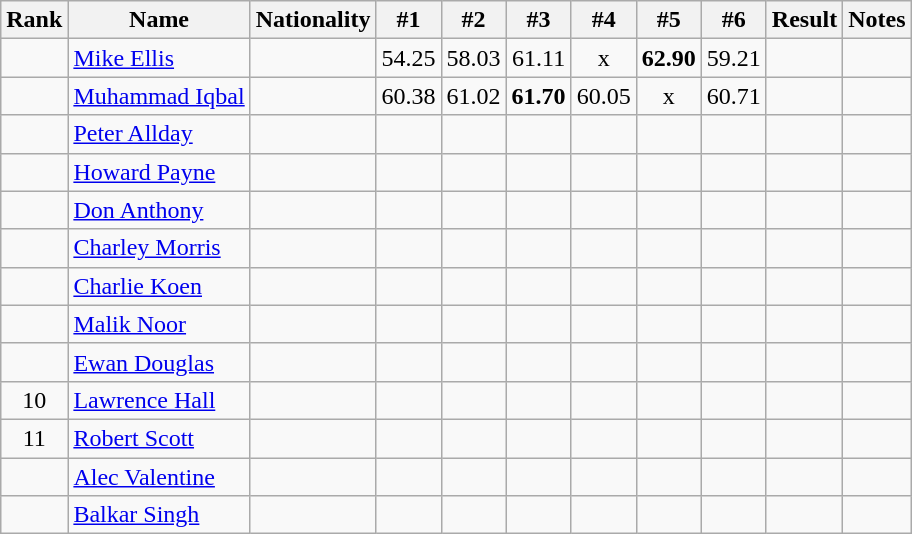<table class="wikitable sortable" style=" text-align:center">
<tr>
<th>Rank</th>
<th>Name</th>
<th>Nationality</th>
<th>#1</th>
<th>#2</th>
<th>#3</th>
<th>#4</th>
<th>#5</th>
<th>#6</th>
<th>Result</th>
<th>Notes</th>
</tr>
<tr>
<td></td>
<td align=left><a href='#'>Mike Ellis</a></td>
<td align=left></td>
<td>54.25</td>
<td>58.03</td>
<td>61.11</td>
<td>x</td>
<td><strong>62.90</strong></td>
<td>59.21</td>
<td><strong></strong></td>
<td></td>
</tr>
<tr>
<td></td>
<td align=left><a href='#'>Muhammad Iqbal</a></td>
<td align=left></td>
<td>60.38</td>
<td>61.02</td>
<td><strong>61.70</strong></td>
<td>60.05</td>
<td>x</td>
<td>60.71</td>
<td><strong></strong></td>
<td></td>
</tr>
<tr>
<td></td>
<td align=left><a href='#'>Peter Allday</a></td>
<td align=left></td>
<td></td>
<td></td>
<td></td>
<td></td>
<td></td>
<td></td>
<td><strong></strong></td>
<td></td>
</tr>
<tr>
<td></td>
<td align=left><a href='#'>Howard Payne</a></td>
<td align=left></td>
<td></td>
<td></td>
<td></td>
<td></td>
<td></td>
<td></td>
<td><strong></strong></td>
<td></td>
</tr>
<tr>
<td></td>
<td align=left><a href='#'>Don Anthony</a></td>
<td align=left></td>
<td></td>
<td></td>
<td></td>
<td></td>
<td></td>
<td></td>
<td><strong></strong></td>
<td></td>
</tr>
<tr>
<td></td>
<td align=left><a href='#'>Charley Morris</a></td>
<td align=left></td>
<td></td>
<td></td>
<td></td>
<td></td>
<td></td>
<td></td>
<td><strong></strong></td>
<td></td>
</tr>
<tr>
<td></td>
<td align=left><a href='#'>Charlie Koen</a></td>
<td align=left></td>
<td></td>
<td></td>
<td></td>
<td></td>
<td></td>
<td></td>
<td><strong></strong></td>
<td></td>
</tr>
<tr>
<td></td>
<td align=left><a href='#'>Malik Noor</a></td>
<td align=left></td>
<td></td>
<td></td>
<td></td>
<td></td>
<td></td>
<td></td>
<td><strong></strong></td>
<td></td>
</tr>
<tr>
<td></td>
<td align=left><a href='#'>Ewan Douglas</a></td>
<td align=left></td>
<td></td>
<td></td>
<td></td>
<td></td>
<td></td>
<td></td>
<td><strong></strong></td>
<td></td>
</tr>
<tr>
<td>10</td>
<td align=left><a href='#'>Lawrence Hall</a></td>
<td align=left></td>
<td></td>
<td></td>
<td></td>
<td></td>
<td></td>
<td></td>
<td><strong></strong></td>
<td></td>
</tr>
<tr>
<td>11</td>
<td align=left><a href='#'>Robert Scott</a></td>
<td align=left></td>
<td></td>
<td></td>
<td></td>
<td></td>
<td></td>
<td></td>
<td><strong></strong></td>
<td></td>
</tr>
<tr>
<td></td>
<td align=left><a href='#'>Alec Valentine</a></td>
<td align=left></td>
<td></td>
<td></td>
<td></td>
<td></td>
<td></td>
<td></td>
<td><strong></strong></td>
<td></td>
</tr>
<tr>
<td></td>
<td align=left><a href='#'>Balkar Singh</a></td>
<td align=left></td>
<td></td>
<td></td>
<td></td>
<td></td>
<td></td>
<td></td>
<td><strong></strong></td>
<td></td>
</tr>
</table>
